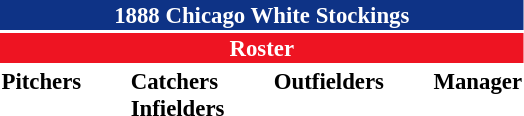<table class="toccolours" style="font-size: 95%;">
<tr>
<th colspan="10" style="background-color: #0e3386; color: white; text-align: center;">1888 Chicago White Stockings</th>
</tr>
<tr>
<td colspan="10" style="background-color: #EE1422; color: white; text-align: center;"><strong>Roster</strong></td>
</tr>
<tr>
<td valign="top"><strong>Pitchers</strong><br>







</td>
<td width="25px"></td>
<td valign="top"><strong>Catchers</strong><br>



<strong>Infielders</strong>



</td>
<td width="25px"></td>
<td valign="top"><strong>Outfielders</strong><br>



</td>
<td width="25px"></td>
<td valign="top"><strong>Manager</strong><br></td>
</tr>
<tr>
</tr>
</table>
